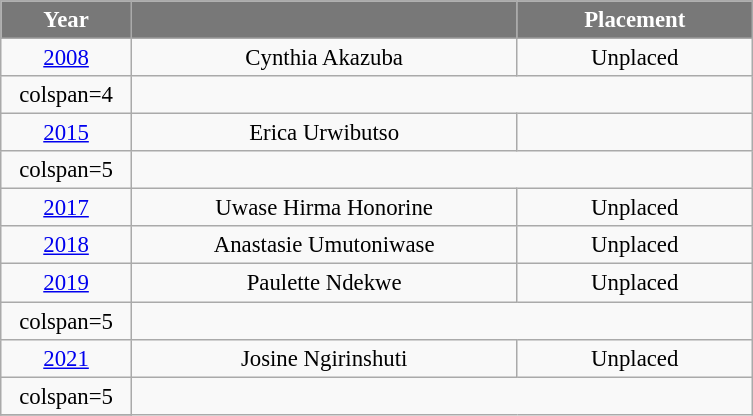<table class="wikitable" style="font-size: 95%; text-align:center">
<tr>
<th width="80" style="background-color:#787878;color:#FFFFFF;">Year</th>
<th width="250" style="background-color:#787878;color:#FFFFFF;"></th>
<th width="150" style="background-color:#787878;color:#FFFFFF;">Placement</th>
</tr>
<tr>
<td><a href='#'>2008</a></td>
<td>Cynthia Akazuba</td>
<td>Unplaced</td>
</tr>
<tr>
<td>colspan=4 </td>
</tr>
<tr>
<td><a href='#'>2015</a></td>
<td>Erica Urwibutso</td>
<td></td>
</tr>
<tr>
<td>colspan=5 </td>
</tr>
<tr>
<td><a href='#'>2017</a></td>
<td>Uwase Hirma Honorine</td>
<td>Unplaced</td>
</tr>
<tr>
<td><a href='#'>2018</a></td>
<td>Anastasie Umutoniwase</td>
<td>Unplaced</td>
</tr>
<tr>
<td><a href='#'>2019</a></td>
<td>Paulette Ndekwe</td>
<td>Unplaced</td>
</tr>
<tr>
<td>colspan=5 </td>
</tr>
<tr>
<td><a href='#'>2021</a></td>
<td>Josine Ngirinshuti</td>
<td>Unplaced</td>
</tr>
<tr>
<td>colspan=5 </td>
</tr>
<tr>
</tr>
</table>
